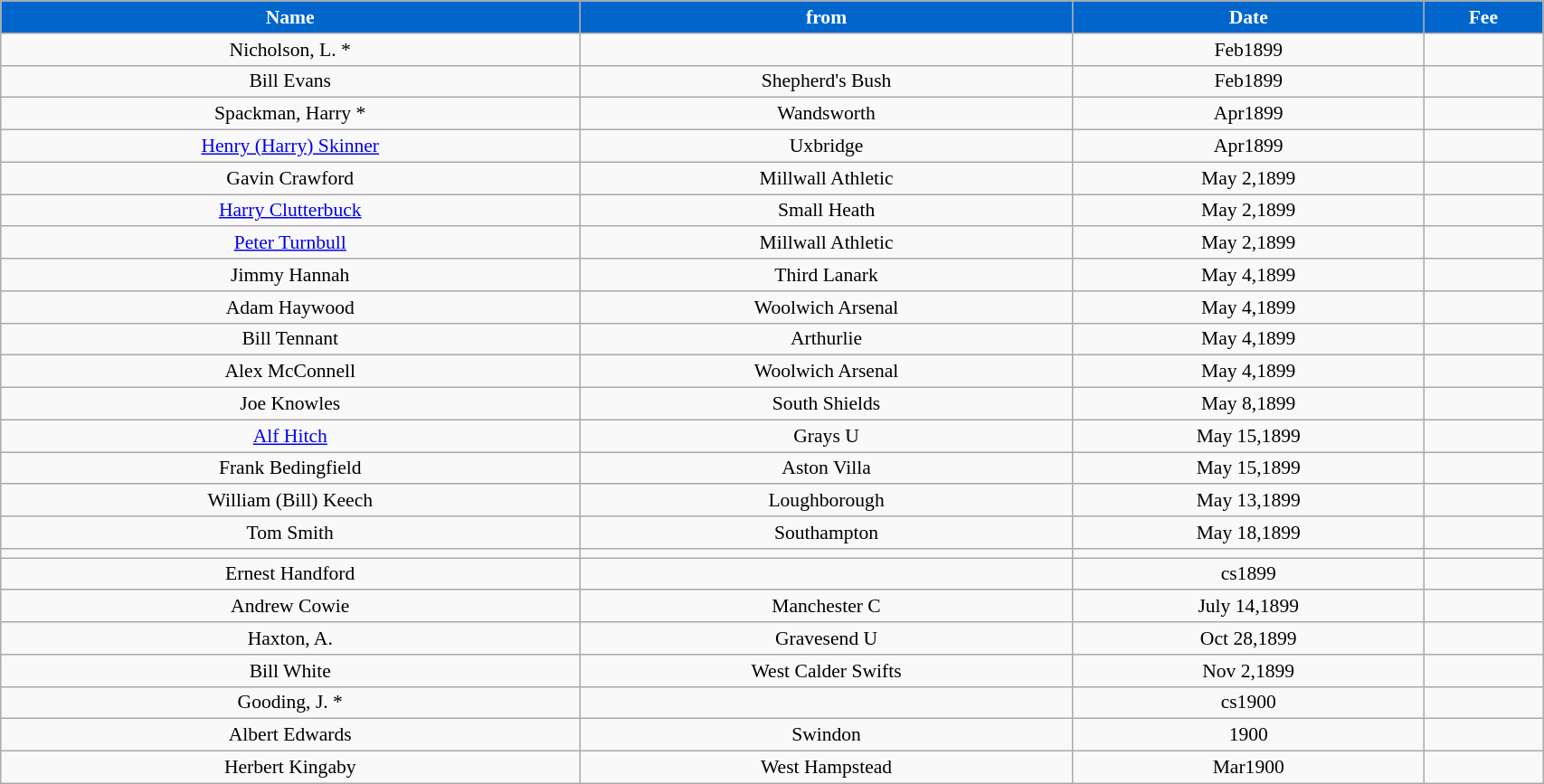<table class="wikitable" style="text-align:center; font-size:90%; width:90%;">
<tr>
<th style="background:#0066CC; color:#FFFFFF; text-align:center;"><strong>Name</strong></th>
<th style="background:#0066CC; color:#FFFFFF; text-align:center;">from</th>
<th style="background:#0066CC; color:#FFFFFF; text-align:center;">Date</th>
<th style="background:#0066CC; color:#FFFFFF; text-align:center;">Fee</th>
</tr>
<tr>
<td>Nicholson, L. *</td>
<td></td>
<td>Feb1899</td>
<td></td>
</tr>
<tr>
<td>Bill Evans</td>
<td>Shepherd's Bush</td>
<td>Feb1899</td>
<td></td>
</tr>
<tr>
<td>Spackman, Harry *</td>
<td>Wandsworth</td>
<td>Apr1899</td>
<td></td>
</tr>
<tr>
<td><a href='#'>Henry (Harry) Skinner</a></td>
<td>Uxbridge</td>
<td>Apr1899</td>
<td></td>
</tr>
<tr>
<td>Gavin Crawford</td>
<td>Millwall Athletic</td>
<td>May 2,1899</td>
<td></td>
</tr>
<tr>
<td><a href='#'>Harry Clutterbuck</a></td>
<td>Small Heath</td>
<td>May 2,1899</td>
<td></td>
</tr>
<tr>
<td><a href='#'>Peter Turnbull</a></td>
<td>Millwall Athletic</td>
<td>May 2,1899</td>
<td></td>
</tr>
<tr>
<td>Jimmy Hannah</td>
<td>Third Lanark</td>
<td>May 4,1899</td>
<td></td>
</tr>
<tr>
<td>Adam Haywood</td>
<td>Woolwich Arsenal</td>
<td>May 4,1899</td>
<td></td>
</tr>
<tr>
<td>Bill Tennant</td>
<td>Arthurlie</td>
<td>May 4,1899</td>
<td></td>
</tr>
<tr>
<td>Alex McConnell</td>
<td>Woolwich Arsenal</td>
<td>May 4,1899</td>
<td></td>
</tr>
<tr>
<td>Joe Knowles</td>
<td>South Shields</td>
<td>May 8,1899</td>
<td></td>
</tr>
<tr>
<td><a href='#'>Alf Hitch</a></td>
<td>Grays U</td>
<td>May 15,1899</td>
<td></td>
</tr>
<tr>
<td>Frank Bedingfield</td>
<td>Aston Villa</td>
<td>May 15,1899</td>
<td></td>
</tr>
<tr>
<td>William (Bill) Keech</td>
<td>Loughborough</td>
<td>May 13,1899</td>
<td></td>
</tr>
<tr>
<td>Tom Smith</td>
<td>Southampton</td>
<td>May 18,1899</td>
<td></td>
</tr>
<tr>
<td></td>
<td></td>
<td></td>
<td></td>
</tr>
<tr>
<td>Ernest Handford</td>
<td></td>
<td>cs1899</td>
<td></td>
</tr>
<tr>
<td>Andrew Cowie</td>
<td>Manchester C</td>
<td>July 14,1899</td>
<td></td>
</tr>
<tr>
<td>Haxton, A.</td>
<td>Gravesend U</td>
<td>Oct 28,1899</td>
<td></td>
</tr>
<tr>
<td>Bill White</td>
<td>West Calder Swifts</td>
<td>Nov 2,1899</td>
<td></td>
</tr>
<tr>
<td>Gooding, J. *</td>
<td></td>
<td>cs1900</td>
<td></td>
</tr>
<tr>
<td>Albert Edwards</td>
<td>Swindon</td>
<td>1900</td>
<td></td>
</tr>
<tr>
<td>Herbert Kingaby</td>
<td>West Hampstead</td>
<td>Mar1900</td>
<td></td>
</tr>
</table>
